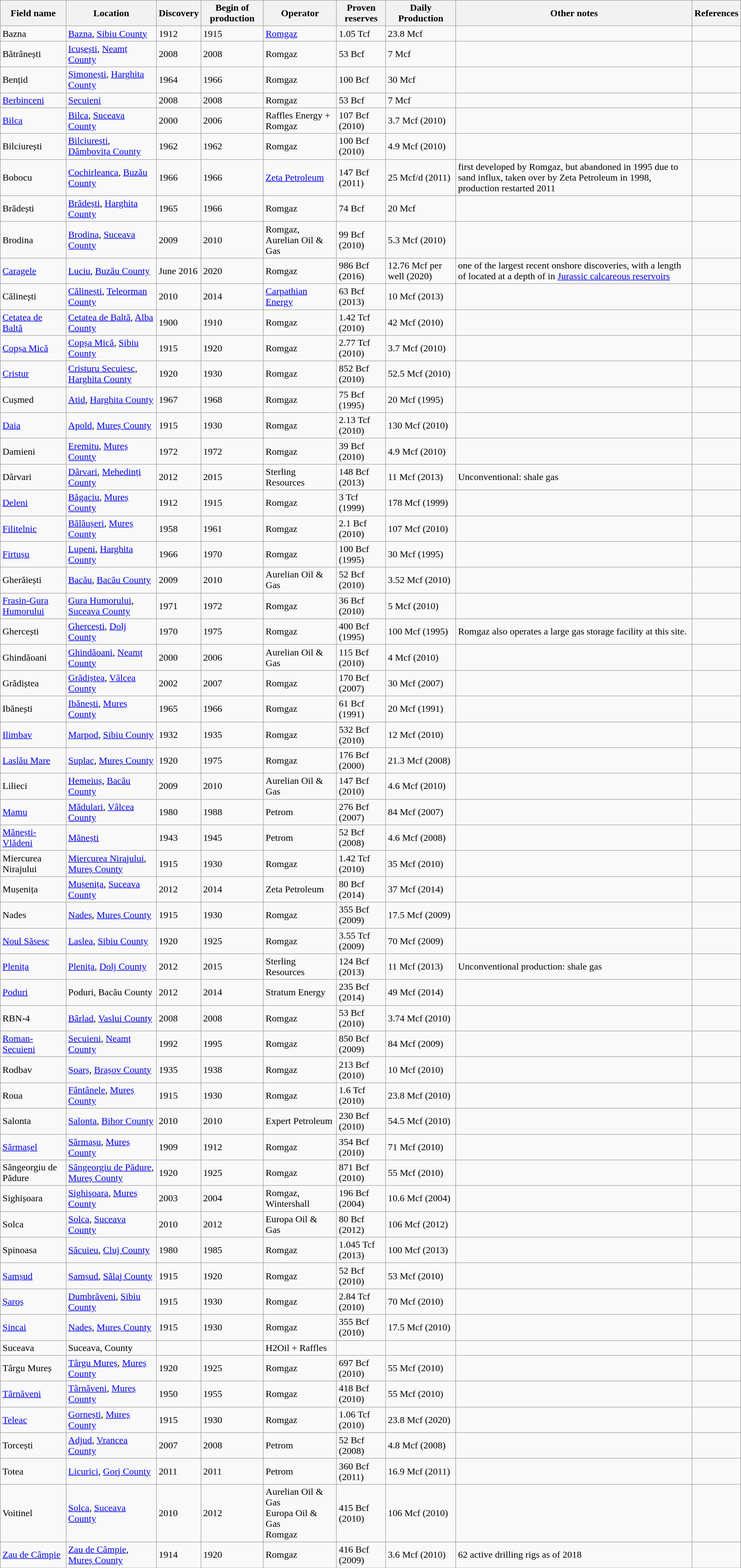<table class="wikitable sortable">
<tr>
<th>Field name</th>
<th>Location</th>
<th>Discovery</th>
<th>Begin of production</th>
<th>Operator</th>
<th>Proven reserves</th>
<th>Daily Production</th>
<th>Other notes</th>
<th>References</th>
</tr>
<tr>
<td>Bazna</td>
<td><a href='#'>Bazna</a>, <a href='#'>Sibiu County</a></td>
<td>1912</td>
<td>1915</td>
<td><a href='#'>Romgaz</a></td>
<td>1.05 Tcf</td>
<td>23.8 Mcf</td>
<td></td>
<td></td>
</tr>
<tr>
<td>Bătrânești</td>
<td><a href='#'>Icușești</a>, <a href='#'>Neamț County</a></td>
<td>2008</td>
<td>2008</td>
<td>Romgaz</td>
<td>53 Bcf</td>
<td>7 Mcf</td>
<td></td>
<td></td>
</tr>
<tr>
<td>Bențid</td>
<td><a href='#'>Șimonești</a>, <a href='#'>Harghita County</a></td>
<td>1964</td>
<td>1966</td>
<td>Romgaz</td>
<td>100 Bcf</td>
<td>30 Mcf</td>
<td></td>
<td></td>
</tr>
<tr>
<td><a href='#'>Berbinceni</a></td>
<td><a href='#'>Secuieni</a></td>
<td>2008</td>
<td>2008</td>
<td>Romgaz</td>
<td>53 Bcf</td>
<td>7 Mcf</td>
<td></td>
<td></td>
</tr>
<tr>
<td><a href='#'>Bilca</a></td>
<td><a href='#'>Bilca</a>, <a href='#'>Suceava County</a></td>
<td>2000</td>
<td>2006</td>
<td>Raffles Energy + Romgaz</td>
<td>107 Bcf (2010)</td>
<td>3.7 Mcf (2010)</td>
<td></td>
<td></td>
</tr>
<tr>
<td>Bilciurești</td>
<td><a href='#'>Bilciurești</a>, <a href='#'>Dâmbovița County</a></td>
<td>1962</td>
<td>1962</td>
<td>Romgaz</td>
<td>100 Bcf (2010)</td>
<td>4.9 Mcf (2010)</td>
<td></td>
<td></td>
</tr>
<tr>
<td>Bobocu</td>
<td><a href='#'>Cochirleanca</a>, <a href='#'>Buzău County</a></td>
<td>1966</td>
<td>1966</td>
<td><a href='#'>Zeta Petroleum</a></td>
<td>147 Bcf (2011)</td>
<td>25 Mcf/d (2011)</td>
<td>first developed by Romgaz, but abandoned in 1995 due to sand influx, taken over by Zeta Petroleum in 1998, production restarted 2011</td>
<td></td>
</tr>
<tr>
<td>Brădești</td>
<td><a href='#'>Brădești</a>, <a href='#'>Harghita County</a></td>
<td>1965</td>
<td>1966</td>
<td>Romgaz</td>
<td>74 Bcf</td>
<td>20 Mcf</td>
<td></td>
<td></td>
</tr>
<tr>
<td>Brodina</td>
<td><a href='#'>Brodina</a>, <a href='#'>Suceava County</a></td>
<td>2009</td>
<td>2010</td>
<td>Romgaz, Aurelian Oil & Gas</td>
<td>99 Bcf (2010)</td>
<td>5.3 Mcf (2010)</td>
<td></td>
<td></td>
</tr>
<tr>
<td><a href='#'>Caragele</a></td>
<td><a href='#'>Luciu</a>, <a href='#'>Buzău County</a></td>
<td>June 2016</td>
<td>2020</td>
<td>Romgaz</td>
<td>986 Bcf (2016)</td>
<td>12.76 Mcf per well (2020)</td>
<td>one of the largest recent onshore discoveries, with a length of  located at a depth of  in <a href='#'>Jurassic calcareous reservoirs</a></td>
<td><br></td>
</tr>
<tr>
<td>Călinești</td>
<td><a href='#'>Călinești</a>, <a href='#'>Teleorman County</a></td>
<td>2010</td>
<td>2014</td>
<td><a href='#'>Carpathian Energy</a></td>
<td>63 Bcf (2013)</td>
<td>10 Mcf (2013)</td>
<td></td>
<td></td>
</tr>
<tr>
<td><a href='#'>Cetatea de Baltă</a></td>
<td><a href='#'>Cetatea de Baltă</a>, <a href='#'>Alba County</a></td>
<td>1900</td>
<td>1910</td>
<td>Romgaz</td>
<td>1.42 Tcf (2010)</td>
<td>42 Mcf (2010)</td>
<td></td>
<td></td>
</tr>
<tr>
<td><a href='#'>Copșa Mică</a></td>
<td><a href='#'>Copșa Mică</a>, <a href='#'>Sibiu County</a></td>
<td>1915</td>
<td>1920</td>
<td>Romgaz</td>
<td>2.77 Tcf (2010)</td>
<td>3.7 Mcf (2010)</td>
<td></td>
<td></td>
</tr>
<tr>
<td><a href='#'>Cristur</a></td>
<td><a href='#'>Cristuru Secuiesc</a>, <a href='#'>Harghita County</a></td>
<td>1920</td>
<td>1930</td>
<td>Romgaz</td>
<td>852 Bcf (2010)</td>
<td>52.5 Mcf (2010)</td>
<td></td>
<td></td>
</tr>
<tr>
<td>Cușmed</td>
<td><a href='#'>Atid</a>, <a href='#'>Harghita County</a></td>
<td>1967</td>
<td>1968</td>
<td>Romgaz</td>
<td>75 Bcf (1995)</td>
<td>20 Mcf (1995)</td>
<td></td>
<td></td>
</tr>
<tr>
<td><a href='#'>Daia</a></td>
<td><a href='#'>Apold</a>, <a href='#'>Mureș County</a></td>
<td>1915</td>
<td>1930</td>
<td>Romgaz</td>
<td>2.13 Tcf (2010)</td>
<td>130 Mcf (2010)</td>
<td></td>
<td></td>
</tr>
<tr>
<td>Damieni</td>
<td><a href='#'>Eremitu</a>, <a href='#'>Mureș County</a></td>
<td>1972</td>
<td>1972</td>
<td>Romgaz</td>
<td>39 Bcf (2010)</td>
<td>4.9 Mcf (2010)</td>
<td></td>
<td></td>
</tr>
<tr>
<td>Dârvari</td>
<td><a href='#'>Dârvari</a>, <a href='#'>Mehedinți County</a></td>
<td>2012</td>
<td>2015</td>
<td>Sterling Resources</td>
<td>148 Bcf (2013)</td>
<td>11 Mcf (2013)</td>
<td>Unconventional: shale gas</td>
<td></td>
</tr>
<tr>
<td><a href='#'>Deleni</a></td>
<td><a href='#'>Băgaciu</a>, <a href='#'>Mureș County</a></td>
<td>1912</td>
<td>1915</td>
<td>Romgaz</td>
<td>3 Tcf (1999)</td>
<td>178 Mcf (1999)</td>
<td></td>
<td></td>
</tr>
<tr>
<td><a href='#'>Filitelnic</a></td>
<td><a href='#'>Bălăușeri</a>, <a href='#'>Mureș County</a></td>
<td>1958</td>
<td>1961</td>
<td>Romgaz</td>
<td>2.1 Bcf (2010)</td>
<td>107 Mcf (2010)</td>
<td></td>
<td></td>
</tr>
<tr>
<td><a href='#'>Firtușu</a></td>
<td><a href='#'>Lupeni</a>, <a href='#'>Harghita County</a></td>
<td>1966</td>
<td>1970</td>
<td>Romgaz</td>
<td>100 Bcf (1995)</td>
<td>30 Mcf (1995)</td>
<td></td>
<td></td>
</tr>
<tr>
<td>Gherăiești</td>
<td><a href='#'>Bacău</a>, <a href='#'>Bacău County</a></td>
<td>2009</td>
<td>2010</td>
<td>Aurelian Oil & Gas</td>
<td>52 Bcf (2010)</td>
<td>3.52 Mcf (2010)</td>
<td></td>
<td></td>
</tr>
<tr>
<td><a href='#'>Frasin-Gura Humorului</a></td>
<td><a href='#'>Gura Humorului</a>, <a href='#'>Suceava County</a></td>
<td>1971</td>
<td>1972</td>
<td>Romgaz</td>
<td>36 Bcf (2010)</td>
<td>5 Mcf (2010)</td>
<td></td>
<td></td>
</tr>
<tr>
<td>Ghercești</td>
<td><a href='#'>Ghercești</a>, <a href='#'>Dolj County</a></td>
<td>1970</td>
<td>1975</td>
<td>Romgaz</td>
<td>400 Bcf (1995)</td>
<td>100 Mcf (1995)</td>
<td>Romgaz also operates a large gas storage facility at this site.</td>
<td></td>
</tr>
<tr>
<td>Ghindăoani</td>
<td><a href='#'>Ghindăoani</a>, <a href='#'>Neamț County</a></td>
<td>2000</td>
<td>2006</td>
<td>Aurelian Oil & Gas</td>
<td>115 Bcf (2010)</td>
<td>4 Mcf (2010)</td>
<td></td>
<td></td>
</tr>
<tr>
<td>Grădiștea</td>
<td><a href='#'>Grădiștea</a>, <a href='#'>Vâlcea County</a></td>
<td>2002</td>
<td>2007</td>
<td>Romgaz</td>
<td>170 Bcf (2007)</td>
<td>30 Mcf (2007)</td>
<td></td>
<td></td>
</tr>
<tr>
<td>Ibănești</td>
<td><a href='#'>Ibănești</a>, <a href='#'>Mureș County</a></td>
<td>1965</td>
<td>1966</td>
<td>Romgaz</td>
<td>61 Bcf (1991)</td>
<td>20 Mcf (1991)</td>
<td></td>
<td></td>
</tr>
<tr>
<td><a href='#'>Ilimbav</a></td>
<td><a href='#'>Marpod</a>, <a href='#'>Sibiu County</a></td>
<td>1932</td>
<td>1935</td>
<td>Romgaz</td>
<td>532 Bcf (2010)</td>
<td>12 Mcf (2010)</td>
<td></td>
<td></td>
</tr>
<tr>
<td><a href='#'>Laslău Mare</a></td>
<td><a href='#'>Suplac</a>, <a href='#'>Mureș County</a></td>
<td>1920</td>
<td>1975</td>
<td>Romgaz</td>
<td>176 Bcf (2000)</td>
<td>21.3 Mcf (2008)</td>
<td></td>
<td></td>
</tr>
<tr>
<td>Lilieci</td>
<td><a href='#'>Hemeiuș</a>, <a href='#'>Bacău County</a></td>
<td>2009</td>
<td>2010</td>
<td>Aurelian Oil & Gas</td>
<td>147 Bcf (2010)</td>
<td>4.6 Mcf (2010)</td>
<td></td>
<td></td>
</tr>
<tr>
<td><a href='#'>Mamu</a></td>
<td><a href='#'>Mădulari</a>, <a href='#'>Vâlcea County</a></td>
<td>1980</td>
<td>1988</td>
<td>Petrom</td>
<td>276 Bcf (2007)</td>
<td>84 Mcf (2007)</td>
<td></td>
<td></td>
</tr>
<tr>
<td><a href='#'>Mănești-Vlădeni</a></td>
<td><a href='#'>Mănești</a></td>
<td>1943</td>
<td>1945</td>
<td>Petrom</td>
<td>52 Bcf (2008)</td>
<td>4.6 Mcf (2008)</td>
<td></td>
<td></td>
</tr>
<tr>
<td>Miercurea Nirajului</td>
<td><a href='#'>Miercurea Nirajului</a>, <a href='#'>Mureș County</a></td>
<td>1915</td>
<td>1930</td>
<td>Romgaz</td>
<td>1.42 Tcf (2010)</td>
<td>35 Mcf (2010)</td>
<td></td>
<td></td>
</tr>
<tr>
<td>Mușenița</td>
<td><a href='#'>Mușenița</a>, <a href='#'>Suceava County</a></td>
<td>2012</td>
<td>2014</td>
<td>Zeta Petroleum</td>
<td>80 Bcf (2014)</td>
<td>37 Mcf (2014)</td>
<td></td>
<td></td>
</tr>
<tr>
<td>Nades</td>
<td><a href='#'>Nadeș</a>, <a href='#'>Mureș County</a></td>
<td>1915</td>
<td>1930</td>
<td>Romgaz</td>
<td>355 Bcf (2009)</td>
<td>17.5 Mcf (2009)</td>
<td></td>
<td></td>
</tr>
<tr>
<td><a href='#'>Noul Săsesc</a></td>
<td><a href='#'>Laslea</a>, <a href='#'>Sibiu County</a></td>
<td>1920</td>
<td>1925</td>
<td>Romgaz</td>
<td>3.55 Tcf (2009)</td>
<td>70 Mcf (2009)</td>
<td></td>
<td></td>
</tr>
<tr>
<td><a href='#'>Plenița</a></td>
<td><a href='#'>Plenița</a>, <a href='#'>Dolj County</a></td>
<td>2012</td>
<td>2015</td>
<td>Sterling Resources</td>
<td>124 Bcf (2013)</td>
<td>11 Mcf (2013)</td>
<td>Unconventional production: shale gas</td>
<td></td>
</tr>
<tr>
<td><a href='#'>Poduri</a></td>
<td>Poduri, Bacău County</td>
<td>2012</td>
<td>2014</td>
<td>Stratum Energy</td>
<td>235 Bcf (2014)</td>
<td>49 Mcf (2014)</td>
<td></td>
<td></td>
</tr>
<tr>
<td>RBN-4</td>
<td><a href='#'>Bârlad</a>, <a href='#'>Vaslui County</a></td>
<td>2008</td>
<td>2008</td>
<td>Romgaz</td>
<td>53 Bcf (2010)</td>
<td>3.74 Mcf (2010)</td>
<td></td>
<td></td>
</tr>
<tr>
<td><a href='#'>Roman-Secuieni</a></td>
<td><a href='#'>Secuieni</a>, <a href='#'>Neamț County</a></td>
<td>1992</td>
<td>1995</td>
<td>Romgaz</td>
<td>850 Bcf (2009)</td>
<td>84 Mcf (2009)</td>
<td></td>
<td></td>
</tr>
<tr>
<td>Rodbav</td>
<td><a href='#'>Șoarș</a>, <a href='#'>Brașov County</a></td>
<td>1935</td>
<td>1938</td>
<td>Romgaz</td>
<td>213 Bcf (2010)</td>
<td>10 Mcf (2010)</td>
<td></td>
<td></td>
</tr>
<tr>
<td>Roua</td>
<td><a href='#'>Fântânele</a>, <a href='#'>Mureș County</a></td>
<td>1915</td>
<td>1930</td>
<td>Romgaz</td>
<td>1.6 Tcf (2010)</td>
<td>23.8 Mcf (2010)</td>
<td></td>
<td></td>
</tr>
<tr>
<td>Salonta</td>
<td><a href='#'>Salonta</a>, <a href='#'>Bihor County</a></td>
<td>2010</td>
<td>2010</td>
<td>Expert Petroleum</td>
<td>230 Bcf (2010)</td>
<td>54.5 Mcf (2010)</td>
<td></td>
<td></td>
</tr>
<tr>
<td><a href='#'>Sărmașel</a></td>
<td><a href='#'>Sărmașu</a>, <a href='#'>Mureș County</a></td>
<td>1909</td>
<td>1912</td>
<td>Romgaz</td>
<td>354 Bcf (2010)</td>
<td>71 Mcf (2010)</td>
<td></td>
<td></td>
</tr>
<tr>
<td>Sângeorgiu de Pădure</td>
<td><a href='#'>Sângeorgiu de Pădure</a>, <a href='#'>Mureș County</a></td>
<td>1920</td>
<td>1925</td>
<td>Romgaz</td>
<td>871 Bcf (2010)</td>
<td>55 Mcf (2010)</td>
<td></td>
<td></td>
</tr>
<tr>
<td>Sighișoara</td>
<td><a href='#'>Sighişoara</a>, <a href='#'>Mureș County</a></td>
<td>2003</td>
<td>2004</td>
<td>Romgaz, Wintershall</td>
<td>196 Bcf (2004)</td>
<td>10.6 Mcf (2004)</td>
<td></td>
<td></td>
</tr>
<tr>
<td>Solca</td>
<td><a href='#'>Solca</a>, <a href='#'>Suceava County</a></td>
<td>2010</td>
<td>2012</td>
<td>Europa Oil & Gas</td>
<td>80 Bcf (2012)</td>
<td>106 Mcf (2012)</td>
<td></td>
<td></td>
</tr>
<tr>
<td>Spinoasa</td>
<td><a href='#'>Săcuieu</a>, <a href='#'>Cluj County</a></td>
<td>1980</td>
<td>1985</td>
<td>Romgaz</td>
<td>1.045 Tcf (2013)</td>
<td>100 Mcf (2013)</td>
<td></td>
<td></td>
</tr>
<tr>
<td><a href='#'>Șamșud</a></td>
<td><a href='#'>Șamșud</a>, <a href='#'>Sălaj County</a></td>
<td>1915</td>
<td>1920</td>
<td>Romgaz</td>
<td>52 Bcf (2010)</td>
<td>53 Mcf (2010)</td>
<td></td>
<td></td>
</tr>
<tr>
<td><a href='#'>Șaroș</a></td>
<td><a href='#'>Dumbrăveni</a>, <a href='#'>Sibiu County</a></td>
<td>1915</td>
<td>1930</td>
<td>Romgaz</td>
<td>2.84 Tcf (2010)</td>
<td>70 Mcf (2010)</td>
<td></td>
<td></td>
</tr>
<tr>
<td><a href='#'>Șincai</a></td>
<td><a href='#'>Nadeș</a>, <a href='#'>Mureș County</a></td>
<td>1915</td>
<td>1930</td>
<td>Romgaz</td>
<td>355 Bcf (2010)</td>
<td>17.5 Mcf (2010)</td>
<td></td>
<td></td>
</tr>
<tr>
<td>Suceava</td>
<td>Suceava, County</td>
<td></td>
<td></td>
<td>H2Oil + Raffles</td>
<td></td>
<td></td>
<td></td>
<td></td>
</tr>
<tr>
<td>Târgu Mureș</td>
<td><a href='#'>Târgu Mureș</a>, <a href='#'>Mureș County</a></td>
<td>1920</td>
<td>1925</td>
<td>Romgaz</td>
<td>697 Bcf (2010)</td>
<td>55 Mcf (2010)</td>
<td></td>
<td></td>
</tr>
<tr>
<td><a href='#'>Târnăveni</a></td>
<td><a href='#'>Târnăveni</a>, <a href='#'>Mureș County</a></td>
<td>1950</td>
<td>1955</td>
<td>Romgaz</td>
<td>418 Bcf (2010)</td>
<td>55 Mcf (2010)</td>
<td></td>
<td></td>
</tr>
<tr>
<td><a href='#'>Teleac</a></td>
<td><a href='#'>Gornești</a>, <a href='#'>Mureș County</a></td>
<td>1915</td>
<td>1930</td>
<td>Romgaz</td>
<td>1.06 Tcf (2010)</td>
<td>23.8 Mcf (2020)</td>
<td></td>
<td></td>
</tr>
<tr>
<td>Torcești</td>
<td><a href='#'>Adjud</a>, <a href='#'>Vrancea County</a></td>
<td>2007</td>
<td>2008</td>
<td>Petrom</td>
<td>52 Bcf (2008)</td>
<td>4.8 Mcf (2008)</td>
<td></td>
<td></td>
</tr>
<tr>
<td>Totea</td>
<td><a href='#'>Licurici</a>, <a href='#'>Gorj County</a></td>
<td>2011</td>
<td>2011</td>
<td>Petrom</td>
<td>360 Bcf (2011)</td>
<td>16.9 Mcf (2011)</td>
<td></td>
<td></td>
</tr>
<tr>
<td>Voitinel</td>
<td><a href='#'>Solca</a>, <a href='#'>Suceava County</a></td>
<td>2010</td>
<td>2012</td>
<td>Aurelian Oil & Gas<br>Europa Oil & Gas<br>Romgaz</td>
<td>415 Bcf (2010)</td>
<td>106 Mcf (2010)</td>
<td></td>
<td></td>
</tr>
<tr>
<td><a href='#'>Zau de Câmpie</a></td>
<td><a href='#'>Zau de Câmpie</a>, <a href='#'>Mureș County</a></td>
<td>1914</td>
<td>1920</td>
<td>Romgaz</td>
<td>416 Bcf (2009)</td>
<td>3.6 Mcf (2010)</td>
<td>62 active drilling rigs as of 2018</td>
<td> </td>
</tr>
<tr>
</tr>
</table>
